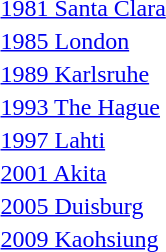<table>
<tr>
<td><a href='#'>1981 Santa Clara</a></td>
<td></td>
<td></td>
<td><br></td>
</tr>
<tr>
<td><a href='#'>1985 London</a></td>
<td></td>
<td></td>
<td></td>
</tr>
<tr>
<td><a href='#'>1989 Karlsruhe</a></td>
<td></td>
<td></td>
<td><br></td>
</tr>
<tr>
<td><a href='#'>1993 The Hague</a></td>
<td></td>
<td></td>
<td><br></td>
</tr>
<tr>
<td><a href='#'>1997 Lahti</a></td>
<td></td>
<td></td>
<td><br></td>
</tr>
<tr>
<td><a href='#'>2001 Akita</a></td>
<td></td>
<td></td>
<td></td>
</tr>
<tr>
<td><a href='#'>2005 Duisburg</a></td>
<td></td>
<td></td>
<td></td>
</tr>
<tr>
<td><a href='#'>2009 Kaohsiung</a></td>
<td></td>
<td></td>
<td></td>
</tr>
</table>
